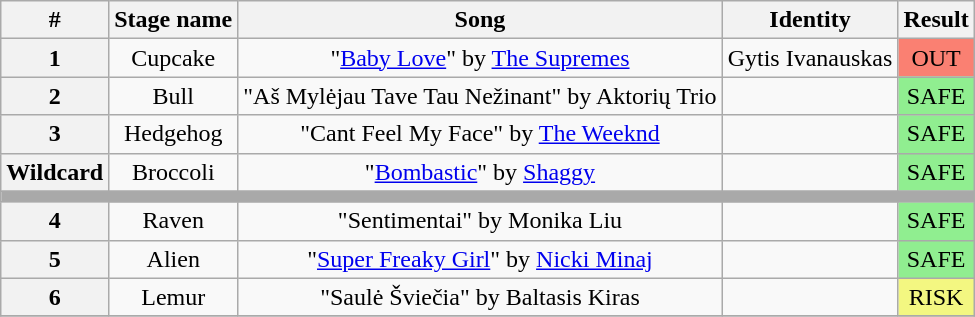<table class="wikitable plainrowheaders" style="text-align: center;">
<tr>
<th>#</th>
<th>Stage name</th>
<th>Song</th>
<th>Identity</th>
<th>Result</th>
</tr>
<tr>
<th>1</th>
<td>Cupcake</td>
<td>"<a href='#'>Baby Love</a>" by <a href='#'>The Supremes</a></td>
<td>Gytis Ivanauskas</td>
<td bgcolor="salmon">OUT</td>
</tr>
<tr>
<th>2</th>
<td>Bull</td>
<td>"Aš Mylėjau Tave Tau Nežinant" by Aktorių Trio</td>
<td></td>
<td bgcolor="lightgreen">SAFE</td>
</tr>
<tr>
<th>3</th>
<td>Hedgehog</td>
<td>"Cant Feel My Face" by <a href='#'>The Weeknd</a></td>
<td></td>
<td bgcolor="lightgreen">SAFE</td>
</tr>
<tr>
<th>Wildcard</th>
<td>Broccoli</td>
<td>"<a href='#'>Bombastic</a>" by <a href='#'>Shaggy</a></td>
<td></td>
<td bgcolor="lightgreen">SAFE</td>
</tr>
<tr>
<td colspan="5" style="background:darkgray"></td>
</tr>
<tr>
<th>4</th>
<td>Raven</td>
<td>"Sentimentai" by Monika Liu</td>
<td></td>
<td bgcolor="lightgreen">SAFE</td>
</tr>
<tr>
<th>5</th>
<td>Alien</td>
<td>"<a href='#'>Super Freaky Girl</a>" by <a href='#'>Nicki Minaj</a></td>
<td></td>
<td bgcolor="lightgreen">SAFE</td>
</tr>
<tr>
<th>6</th>
<td>Lemur</td>
<td>"Saulė Šviečia" by Baltasis Kiras</td>
<td></td>
<td bgcolor="#F3F781">RISK</td>
</tr>
<tr>
</tr>
</table>
